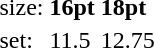<table style="margin-left:40px;">
<tr>
<td>size:</td>
<td><strong>16pt</strong></td>
<td><strong>18pt</strong></td>
</tr>
<tr>
<td>set:</td>
<td>11.5</td>
<td>12.75</td>
</tr>
</table>
